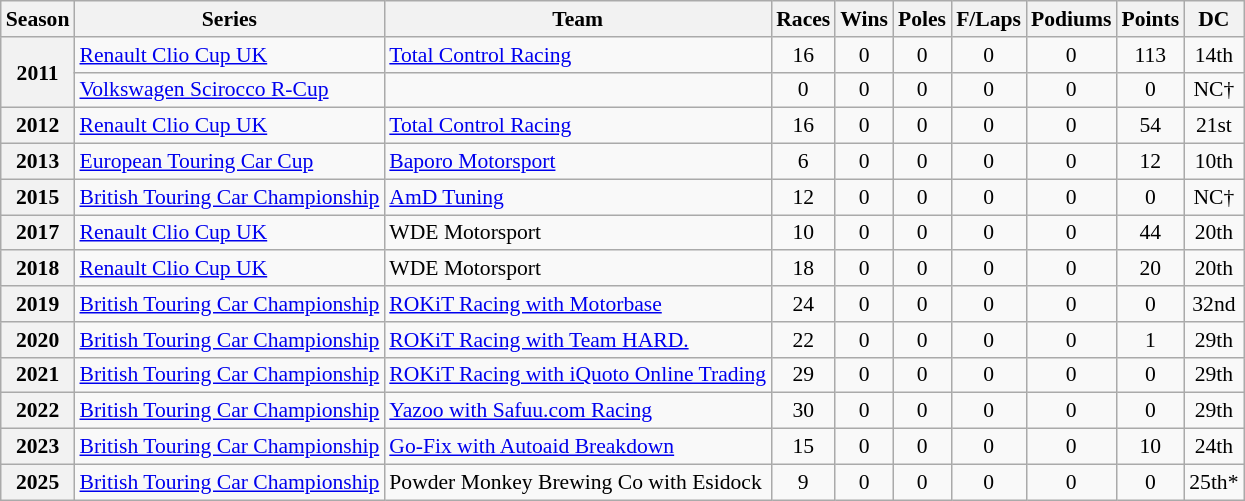<table class="wikitable" style="font-size: 90%; text-align:center">
<tr>
<th>Season</th>
<th>Series</th>
<th>Team</th>
<th>Races</th>
<th>Wins</th>
<th>Poles</th>
<th>F/Laps</th>
<th>Podiums</th>
<th>Points</th>
<th>DC</th>
</tr>
<tr>
<th rowspan="2">2011</th>
<td align=left><a href='#'>Renault Clio Cup UK</a></td>
<td align=left><a href='#'>Total Control Racing</a></td>
<td>16</td>
<td>0</td>
<td>0</td>
<td>0</td>
<td>0</td>
<td>113</td>
<td>14th</td>
</tr>
<tr>
<td align=left><a href='#'>Volkswagen Scirocco R-Cup</a></td>
<td></td>
<td>0</td>
<td>0</td>
<td>0</td>
<td>0</td>
<td>0</td>
<td>0</td>
<td>NC†</td>
</tr>
<tr>
<th>2012</th>
<td align=left><a href='#'>Renault Clio Cup UK</a></td>
<td align=left><a href='#'>Total Control Racing</a></td>
<td>16</td>
<td>0</td>
<td>0</td>
<td>0</td>
<td>0</td>
<td>54</td>
<td>21st</td>
</tr>
<tr>
<th>2013</th>
<td align=left><a href='#'>European Touring Car Cup</a></td>
<td align=left><a href='#'>Baporo Motorsport</a></td>
<td>6</td>
<td>0</td>
<td>0</td>
<td>0</td>
<td>0</td>
<td>12</td>
<td>10th</td>
</tr>
<tr>
<th>2015</th>
<td align=left><a href='#'>British Touring Car Championship</a></td>
<td align=left><a href='#'>AmD Tuning</a></td>
<td>12</td>
<td>0</td>
<td>0</td>
<td>0</td>
<td>0</td>
<td>0</td>
<td>NC†</td>
</tr>
<tr>
<th>2017</th>
<td align=left><a href='#'>Renault Clio Cup UK</a></td>
<td align=left>WDE Motorsport</td>
<td>10</td>
<td>0</td>
<td>0</td>
<td>0</td>
<td>0</td>
<td>44</td>
<td>20th</td>
</tr>
<tr>
<th>2018</th>
<td align=left><a href='#'>Renault Clio Cup UK</a></td>
<td align=left>WDE Motorsport</td>
<td>18</td>
<td>0</td>
<td>0</td>
<td>0</td>
<td>0</td>
<td>20</td>
<td>20th</td>
</tr>
<tr>
<th>2019</th>
<td align=left><a href='#'>British Touring Car Championship</a></td>
<td align=left><a href='#'>ROKiT Racing with Motorbase</a></td>
<td>24</td>
<td>0</td>
<td>0</td>
<td>0</td>
<td>0</td>
<td>0</td>
<td>32nd</td>
</tr>
<tr>
<th>2020</th>
<td align=left><a href='#'>British Touring Car Championship</a></td>
<td align=left><a href='#'>ROKiT Racing with Team HARD.</a></td>
<td>22</td>
<td>0</td>
<td>0</td>
<td>0</td>
<td>0</td>
<td>1</td>
<td>29th</td>
</tr>
<tr>
<th>2021</th>
<td align=left nowrap><a href='#'>British Touring Car Championship</a></td>
<td align=left nowrap><a href='#'>ROKiT Racing with iQuoto Online Trading</a></td>
<td>29</td>
<td>0</td>
<td>0</td>
<td>0</td>
<td>0</td>
<td>0</td>
<td>29th</td>
</tr>
<tr>
<th>2022</th>
<td align=left><a href='#'>British Touring Car Championship</a></td>
<td align=left><a href='#'>Yazoo with Safuu.com Racing</a></td>
<td>30</td>
<td>0</td>
<td>0</td>
<td>0</td>
<td>0</td>
<td>0</td>
<td>29th</td>
</tr>
<tr>
<th>2023</th>
<td align=left><a href='#'>British Touring Car Championship</a></td>
<td align=left><a href='#'>Go-Fix with Autoaid Breakdown</a></td>
<td>15</td>
<td>0</td>
<td>0</td>
<td>0</td>
<td>0</td>
<td>10</td>
<td>24th</td>
</tr>
<tr>
<th>2025</th>
<td align=left><a href='#'>British Touring Car Championship</a></td>
<td align=left>Powder Monkey Brewing Co with Esidock</td>
<td>9</td>
<td>0</td>
<td>0</td>
<td>0</td>
<td>0</td>
<td>0</td>
<td>25th*</td>
</tr>
</table>
